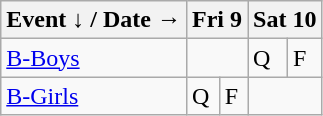<table class="wikitable olympic-schedule breaking">
<tr>
<th>Event ↓ / Date →</th>
<th colspan=2>Fri 9</th>
<th colspan=2>Sat 10</th>
</tr>
<tr>
<td class="event"><a href='#'>B-Boys</a></td>
<td colspan=2></td>
<td class="qualifiers">Q</td>
<td class="final">F</td>
</tr>
<tr>
<td class="event"><a href='#'>B-Girls</a></td>
<td class="qualifiers">Q</td>
<td class="final">F</td>
<td colspan=2></td>
</tr>
</table>
